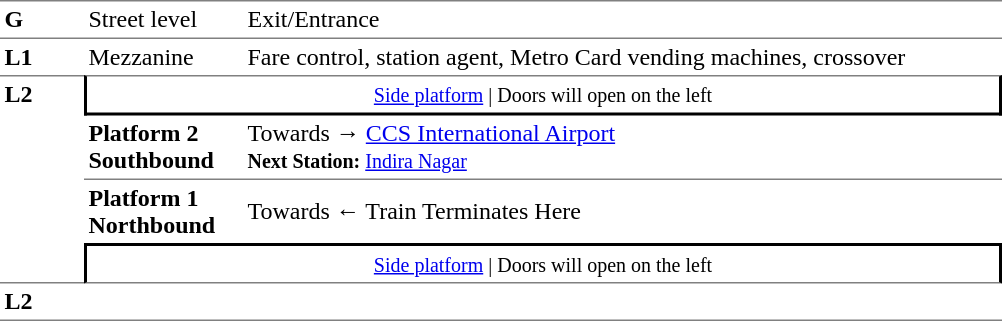<table table border=0 cellspacing=0 cellpadding=3>
<tr>
<td style="border-bottom:solid 1px gray;border-top:solid 1px gray;" width=50 valign=top><strong>G</strong></td>
<td style="border-top:solid 1px gray;border-bottom:solid 1px gray;" width=100 valign=top>Street level</td>
<td style="border-top:solid 1px gray;border-bottom:solid 1px gray;" width=500 valign=top>Exit/Entrance</td>
</tr>
<tr>
<td valign=top><strong>L1</strong></td>
<td valign=top>Mezzanine</td>
<td valign=top>Fare control, station agent, Metro Card vending machines, crossover<br></td>
</tr>
<tr>
<td style="border-top:solid 1px gray;border-bottom:solid 1px gray;" width=50 rowspan=4 valign=top><strong>L2</strong></td>
<td style="border-top:solid 1px gray;border-right:solid 2px black;border-left:solid 2px black;border-bottom:solid 2px black;text-align:center;" colspan=2><small><a href='#'>Side platform</a> | Doors will open on the left </small></td>
</tr>
<tr>
<td style="border-bottom:solid 1px gray;" width=100><span><strong>Platform 2</strong><br><strong>Southbound</strong></span></td>
<td style="border-bottom:solid 1px gray;" width=500>Towards → <a href='#'>CCS International Airport</a><br><small><strong>Next Station:</strong> <a href='#'>Indira Nagar</a></small></td>
</tr>
<tr>
<td><span><strong>Platform 1</strong><br><strong>Northbound</strong></span></td>
<td><span></span>Towards ← Train Terminates Here</td>
</tr>
<tr>
<td style="border-top:solid 2px black;border-right:solid 2px black;border-left:solid 2px black;border-bottom:solid 1px gray;text-align:center;" colspan=2><small><a href='#'>Side platform</a> | Doors will open on the left </small></td>
</tr>
<tr>
<td style="border-bottom:solid 1px gray;" width=50 rowspan=2 valign=top><strong>L2</strong></td>
<td style="border-bottom:solid 1px gray;" width=100></td>
<td style="border-bottom:solid 1px gray;" width=500></td>
</tr>
<tr>
</tr>
</table>
